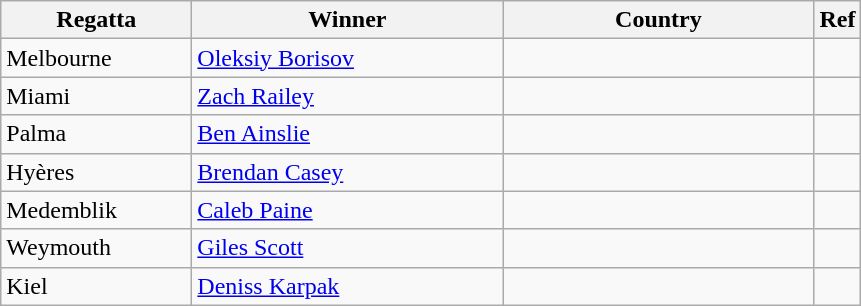<table class="wikitable">
<tr>
<th width=120>Regatta</th>
<th style="width:200px;">Winner</th>
<th style="width:200px;">Country</th>
<th>Ref</th>
</tr>
<tr>
<td>Melbourne</td>
<td><a href='#'>Oleksiy Borisov</a></td>
<td></td>
<td></td>
</tr>
<tr>
<td>Miami</td>
<td><a href='#'>Zach Railey</a></td>
<td></td>
<td></td>
</tr>
<tr>
<td>Palma</td>
<td><a href='#'>Ben Ainslie</a></td>
<td></td>
<td></td>
</tr>
<tr>
<td>Hyères</td>
<td><a href='#'>Brendan Casey</a></td>
<td></td>
<td></td>
</tr>
<tr>
<td>Medemblik</td>
<td><a href='#'>Caleb Paine</a></td>
<td></td>
<td></td>
</tr>
<tr>
<td>Weymouth</td>
<td><a href='#'>Giles Scott</a></td>
<td></td>
<td></td>
</tr>
<tr>
<td>Kiel</td>
<td><a href='#'>Deniss Karpak</a></td>
<td></td>
<td></td>
</tr>
</table>
